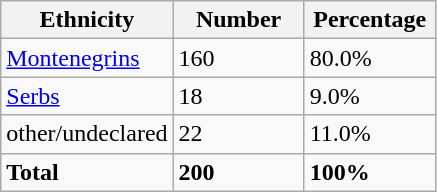<table class="wikitable">
<tr>
<th width="100px">Ethnicity</th>
<th width="80px">Number</th>
<th width="80px">Percentage</th>
</tr>
<tr>
<td><a href='#'>Montenegrins</a></td>
<td>160</td>
<td>80.0%</td>
</tr>
<tr>
<td><a href='#'>Serbs</a></td>
<td>18</td>
<td>9.0%</td>
</tr>
<tr>
<td>other/undeclared</td>
<td>22</td>
<td>11.0%</td>
</tr>
<tr>
<td><strong>Total</strong></td>
<td><strong>200</strong></td>
<td><strong>100%</strong></td>
</tr>
</table>
